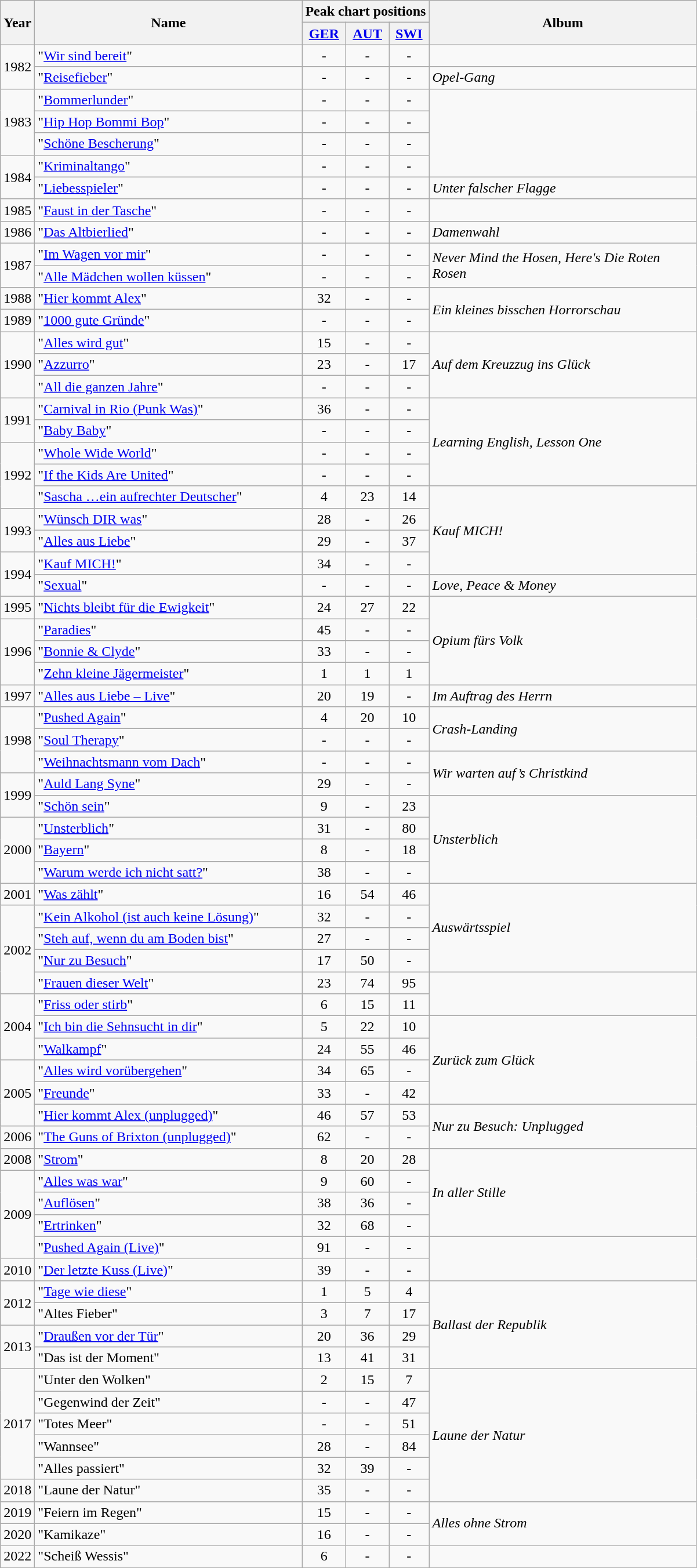<table class="wikitable">
<tr>
<th scope="col" rowspan="2" style="width:30px;">Year</th>
<th scope="col" rowspan="2" style="width:300px;">Name</th>
<th scope="col" colspan="3">Peak chart positions</th>
<th scope="col" rowspan="2" style="width:300px;">Album</th>
</tr>
<tr>
<th scope="col"><a href='#'>GER</a><br></th>
<th scope="col"><a href='#'>AUT</a><br></th>
<th scope="col"><a href='#'>SWI</a><br></th>
</tr>
<tr>
<td rowspan="2">1982</td>
<td>"<a href='#'>Wir sind bereit</a>"</td>
<td style="text-align:center;">-</td>
<td style="text-align:center;">-</td>
<td style="text-align:center;">-</td>
</tr>
<tr>
<td>"<a href='#'>Reisefieber</a>"</td>
<td style="text-align:center;">-</td>
<td style="text-align:center;">-</td>
<td style="text-align:center;">-</td>
<td><em>Opel-Gang</em></td>
</tr>
<tr>
<td rowspan="3">1983</td>
<td>"<a href='#'>Bommerlunder</a>"</td>
<td style="text-align:center;">-</td>
<td style="text-align:center;">-</td>
<td style="text-align:center;">-</td>
</tr>
<tr>
<td>"<a href='#'>Hip Hop Bommi Bop</a>"</td>
<td style="text-align:center;">-</td>
<td style="text-align:center;">-</td>
<td style="text-align:center;">-</td>
</tr>
<tr>
<td>"<a href='#'>Schöne Bescherung</a>"</td>
<td style="text-align:center;">-</td>
<td style="text-align:center;">-</td>
<td style="text-align:center;">-</td>
</tr>
<tr>
<td rowspan="2">1984</td>
<td>"<a href='#'>Kriminaltango</a>"</td>
<td style="text-align:center;">-</td>
<td style="text-align:center;">-</td>
<td style="text-align:center;">-</td>
</tr>
<tr>
<td>"<a href='#'>Liebesspieler</a>"</td>
<td style="text-align:center;">-</td>
<td style="text-align:center;">-</td>
<td style="text-align:center;">-</td>
<td><em>Unter falscher Flagge</em></td>
</tr>
<tr>
<td>1985</td>
<td>"<a href='#'>Faust in der Tasche</a>"</td>
<td style="text-align:center;">-</td>
<td style="text-align:center;">-</td>
<td style="text-align:center;">-</td>
</tr>
<tr>
<td>1986</td>
<td>"<a href='#'>Das Altbierlied</a>"</td>
<td style="text-align:center;">-</td>
<td style="text-align:center;">-</td>
<td style="text-align:center;">-</td>
<td><em>Damenwahl</em></td>
</tr>
<tr>
<td rowspan="2">1987</td>
<td>"<a href='#'>Im Wagen vor mir</a>"</td>
<td style="text-align:center;">-</td>
<td style="text-align:center;">-</td>
<td style="text-align:center;">-</td>
<td rowspan="2"><em>Never Mind the Hosen, Here's Die Roten Rosen</em></td>
</tr>
<tr>
<td>"<a href='#'>Alle Mädchen wollen küssen</a>"</td>
<td style="text-align:center;">-</td>
<td style="text-align:center;">-</td>
<td style="text-align:center;">-</td>
</tr>
<tr>
<td>1988</td>
<td>"<a href='#'>Hier kommt Alex</a>"</td>
<td style="text-align:center;">32</td>
<td style="text-align:center;">-</td>
<td style="text-align:center;">-</td>
<td rowspan="2"><em>Ein kleines bisschen Horrorschau</em></td>
</tr>
<tr>
<td>1989</td>
<td>"<a href='#'>1000 gute Gründe</a>"</td>
<td style="text-align:center;">-</td>
<td style="text-align:center;">-</td>
<td style="text-align:center;">-</td>
</tr>
<tr>
<td rowspan="3">1990</td>
<td>"<a href='#'>Alles wird gut</a>"</td>
<td style="text-align:center;">15</td>
<td style="text-align:center;">-</td>
<td style="text-align:center;">-</td>
<td rowspan="3"><em>Auf dem Kreuzzug ins Glück</em></td>
</tr>
<tr>
<td>"<a href='#'>Azzurro</a>"</td>
<td style="text-align:center;">23</td>
<td style="text-align:center;">-</td>
<td style="text-align:center;">17</td>
</tr>
<tr>
<td>"<a href='#'>All die ganzen Jahre</a>"</td>
<td style="text-align:center;">-</td>
<td style="text-align:center;">-</td>
<td style="text-align:center;">-</td>
</tr>
<tr>
<td rowspan="2">1991</td>
<td>"<a href='#'>Carnival in Rio (Punk Was)</a>"</td>
<td style="text-align:center;">36</td>
<td style="text-align:center;">-</td>
<td style="text-align:center;">-</td>
<td rowspan="4"><em>Learning English, Lesson One</em></td>
</tr>
<tr>
<td>"<a href='#'>Baby Baby</a>"</td>
<td style="text-align:center;">-</td>
<td style="text-align:center;">-</td>
<td style="text-align:center;">-</td>
</tr>
<tr>
<td rowspan="3">1992</td>
<td>"<a href='#'>Whole Wide World</a>"</td>
<td style="text-align:center;">-</td>
<td style="text-align:center;">-</td>
<td style="text-align:center;">-</td>
</tr>
<tr>
<td>"<a href='#'>If the Kids Are United</a>"</td>
<td style="text-align:center;">-</td>
<td style="text-align:center;">-</td>
<td style="text-align:center;">-</td>
</tr>
<tr>
<td>"<a href='#'>Sascha …ein aufrechter Deutscher</a>"</td>
<td style="text-align:center;">4</td>
<td style="text-align:center;">23</td>
<td style="text-align:center;">14</td>
<td rowspan="4"><em>Kauf MICH!</em></td>
</tr>
<tr>
<td rowspan="2">1993</td>
<td>"<a href='#'>Wünsch DIR was</a>"</td>
<td style="text-align:center;">28</td>
<td style="text-align:center;">-</td>
<td style="text-align:center;">26</td>
</tr>
<tr>
<td>"<a href='#'>Alles aus Liebe</a>"</td>
<td style="text-align:center;">29</td>
<td style="text-align:center;">-</td>
<td style="text-align:center;">37</td>
</tr>
<tr>
<td rowspan="2">1994</td>
<td>"<a href='#'>Kauf MICH!</a>"</td>
<td style="text-align:center;">34</td>
<td style="text-align:center;">-</td>
<td style="text-align:center;">-</td>
</tr>
<tr>
<td>"<a href='#'>Sexual</a>"</td>
<td style="text-align:center;">-</td>
<td style="text-align:center;">-</td>
<td style="text-align:center;">-</td>
<td><em>Love, Peace & Money</em></td>
</tr>
<tr>
<td>1995</td>
<td>"<a href='#'>Nichts bleibt für die Ewigkeit</a>"</td>
<td style="text-align:center;">24</td>
<td style="text-align:center;">27</td>
<td style="text-align:center;">22</td>
<td rowspan="4"><em>Opium fürs Volk</em></td>
</tr>
<tr>
<td rowspan="3">1996</td>
<td>"<a href='#'>Paradies</a>"</td>
<td style="text-align:center;">45</td>
<td style="text-align:center;">-</td>
<td style="text-align:center;">-</td>
</tr>
<tr>
<td>"<a href='#'>Bonnie & Clyde</a>"</td>
<td style="text-align:center;">33</td>
<td style="text-align:center;">-</td>
<td style="text-align:center;">-</td>
</tr>
<tr>
<td>"<a href='#'>Zehn kleine Jägermeister</a>"</td>
<td style="text-align:center;">1</td>
<td style="text-align:center;">1</td>
<td style="text-align:center;">1</td>
</tr>
<tr>
<td>1997</td>
<td>"<a href='#'>Alles aus Liebe – Live</a>"</td>
<td style="text-align:center;">20</td>
<td style="text-align:center;">19</td>
<td style="text-align:center;">-</td>
<td><em>Im Auftrag des Herrn</em></td>
</tr>
<tr>
<td rowspan="3">1998</td>
<td>"<a href='#'>Pushed Again</a>"</td>
<td style="text-align:center;">4</td>
<td style="text-align:center;">20</td>
<td style="text-align:center;">10</td>
<td rowspan="2"><em>Crash-Landing</em></td>
</tr>
<tr>
<td>"<a href='#'>Soul Therapy</a>"</td>
<td style="text-align:center;">-</td>
<td style="text-align:center;">-</td>
<td style="text-align:center;">-</td>
</tr>
<tr>
<td>"<a href='#'>Weihnachtsmann vom Dach</a>"</td>
<td style="text-align:center;">-</td>
<td style="text-align:center;">-</td>
<td style="text-align:center;">-</td>
<td rowspan="2"><em>Wir warten auf’s Christkind</em></td>
</tr>
<tr>
<td rowspan="2">1999</td>
<td>"<a href='#'>Auld Lang Syne</a>"</td>
<td style="text-align:center;">29</td>
<td style="text-align:center;">-</td>
<td style="text-align:center;">-</td>
</tr>
<tr>
<td>"<a href='#'>Schön sein</a>"</td>
<td style="text-align:center;">9</td>
<td style="text-align:center;">-</td>
<td style="text-align:center;">23</td>
<td rowspan="4"><em>Unsterblich</em></td>
</tr>
<tr>
<td rowspan="3">2000</td>
<td>"<a href='#'>Unsterblich</a>"</td>
<td style="text-align:center;">31</td>
<td style="text-align:center;">-</td>
<td style="text-align:center;">80</td>
</tr>
<tr>
<td>"<a href='#'>Bayern</a>"</td>
<td style="text-align:center;">8</td>
<td style="text-align:center;">-</td>
<td style="text-align:center;">18</td>
</tr>
<tr>
<td>"<a href='#'>Warum werde ich nicht satt?</a>"</td>
<td style="text-align:center;">38</td>
<td style="text-align:center;">-</td>
<td style="text-align:center;">-</td>
</tr>
<tr>
<td>2001</td>
<td>"<a href='#'>Was zählt</a>"</td>
<td style="text-align:center;">16</td>
<td style="text-align:center;">54</td>
<td style="text-align:center;">46</td>
<td rowspan="4"><em>Auswärtsspiel</em></td>
</tr>
<tr>
<td rowspan="4">2002</td>
<td>"<a href='#'>Kein Alkohol (ist auch keine Lösung)</a>"</td>
<td style="text-align:center;">32</td>
<td style="text-align:center;">-</td>
<td style="text-align:center;">-</td>
</tr>
<tr>
<td>"<a href='#'>Steh auf, wenn du am Boden bist</a>"</td>
<td style="text-align:center;">27</td>
<td style="text-align:center;">-</td>
<td style="text-align:center;">-</td>
</tr>
<tr>
<td>"<a href='#'>Nur zu Besuch</a>"</td>
<td style="text-align:center;">17</td>
<td style="text-align:center;">50</td>
<td style="text-align:center;">-</td>
</tr>
<tr>
<td>"<a href='#'>Frauen dieser Welt</a>"</td>
<td style="text-align:center;">23</td>
<td style="text-align:center;">74</td>
<td style="text-align:center;">95</td>
</tr>
<tr>
<td rowspan="3">2004</td>
<td>"<a href='#'>Friss oder stirb</a>"</td>
<td style="text-align:center;">6</td>
<td style="text-align:center;">15</td>
<td style="text-align:center;">11</td>
</tr>
<tr>
<td>"<a href='#'>Ich bin die Sehnsucht in dir</a>"</td>
<td style="text-align:center;">5</td>
<td style="text-align:center;">22</td>
<td style="text-align:center;">10</td>
<td rowspan="4"><em>Zurück zum Glück</em></td>
</tr>
<tr>
<td>"<a href='#'>Walkampf</a>"</td>
<td style="text-align:center;">24</td>
<td style="text-align:center;">55</td>
<td style="text-align:center;">46</td>
</tr>
<tr>
<td rowspan="3">2005</td>
<td>"<a href='#'>Alles wird vorübergehen</a>"</td>
<td style="text-align:center;">34</td>
<td style="text-align:center;">65</td>
<td style="text-align:center;">-</td>
</tr>
<tr>
<td>"<a href='#'>Freunde</a>"</td>
<td style="text-align:center;">33</td>
<td style="text-align:center;">-</td>
<td style="text-align:center;">42</td>
</tr>
<tr>
<td>"<a href='#'>Hier kommt Alex (unplugged)</a>"</td>
<td style="text-align:center;">46</td>
<td style="text-align:center;">57</td>
<td style="text-align:center;">53</td>
<td rowspan="2"><em>Nur zu Besuch: Unplugged</em></td>
</tr>
<tr>
<td>2006</td>
<td>"<a href='#'>The Guns of Brixton (unplugged)</a>"</td>
<td style="text-align:center;">62</td>
<td style="text-align:center;">-</td>
<td style="text-align:center;">-</td>
</tr>
<tr>
<td>2008</td>
<td>"<a href='#'>Strom</a>"</td>
<td style="text-align:center;">8</td>
<td style="text-align:center;">20</td>
<td style="text-align:center;">28</td>
<td rowspan="4"><em>In aller Stille</em></td>
</tr>
<tr>
<td rowspan="4">2009</td>
<td>"<a href='#'>Alles was war</a>"</td>
<td style="text-align:center;">9</td>
<td style="text-align:center;">60</td>
<td style="text-align:center;">-</td>
</tr>
<tr>
<td>"<a href='#'>Auflösen</a>"</td>
<td style="text-align:center;">38</td>
<td style="text-align:center;">36</td>
<td style="text-align:center;">-</td>
</tr>
<tr>
<td>"<a href='#'>Ertrinken</a>"</td>
<td style="text-align:center;">32</td>
<td style="text-align:center;">68</td>
<td style="text-align:center;">-</td>
</tr>
<tr>
<td>"<a href='#'>Pushed Again (Live)</a>"</td>
<td style="text-align:center;">91</td>
<td style="text-align:center;">-</td>
<td style="text-align:center;">-</td>
</tr>
<tr>
<td>2010</td>
<td>"<a href='#'>Der letzte Kuss (Live)</a>"</td>
<td style="text-align:center;">39</td>
<td style="text-align:center;">-</td>
<td style="text-align:center;">-</td>
</tr>
<tr>
<td rowspan="2">2012</td>
<td>"<a href='#'>Tage wie diese</a>"</td>
<td style="text-align:center;">1</td>
<td style="text-align:center;">5</td>
<td style="text-align:center;">4</td>
<td rowspan="4"><em>Ballast der Republik</em></td>
</tr>
<tr>
<td>"Altes Fieber"</td>
<td style="text-align:center;">3</td>
<td style="text-align:center;">7</td>
<td style="text-align:center;">17</td>
</tr>
<tr>
<td rowspan="2">2013</td>
<td>"<a href='#'>Draußen vor der Tür</a>"</td>
<td style="text-align:center;">20</td>
<td style="text-align:center;">36</td>
<td style="text-align:center;">29</td>
</tr>
<tr>
<td>"Das ist der Moment"</td>
<td style="text-align:center;">13</td>
<td style="text-align:center;">41</td>
<td style="text-align:center;">31</td>
</tr>
<tr>
<td rowspan="5">2017</td>
<td>"Unter den Wolken"</td>
<td style="text-align:center;">2</td>
<td style="text-align:center;">15</td>
<td style="text-align:center;">7</td>
<td rowspan="6"><em>Laune der Natur</em></td>
</tr>
<tr>
<td>"Gegenwind der Zeit"</td>
<td style="text-align:center;">-</td>
<td style="text-align:center;">-</td>
<td style="text-align:center;">47</td>
</tr>
<tr>
<td>"Totes Meer"</td>
<td style="text-align:center;">-</td>
<td style="text-align:center;">-</td>
<td style="text-align:center;">51</td>
</tr>
<tr>
<td>"Wannsee"</td>
<td style="text-align:center;">28</td>
<td style="text-align:center;">-</td>
<td style="text-align:center;">84</td>
</tr>
<tr>
<td>"Alles passiert"</td>
<td style="text-align:center;">32</td>
<td style="text-align:center;">39</td>
<td style="text-align:center;">-</td>
</tr>
<tr>
<td>2018</td>
<td>"Laune der Natur"</td>
<td style="text-align:center;">35</td>
<td style="text-align:center;">-</td>
<td style="text-align:center;">-</td>
</tr>
<tr>
<td>2019</td>
<td>"Feiern im Regen"</td>
<td style="text-align:center;">15</td>
<td style="text-align:center;">-</td>
<td style="text-align:center;">-</td>
<td rowspan="2"><em>Alles ohne Strom</em></td>
</tr>
<tr>
<td>2020</td>
<td>"Kamikaze"</td>
<td style="text-align:center;">16</td>
<td style="text-align:center;">-</td>
<td style="text-align:center;">-</td>
</tr>
<tr>
<td>2022</td>
<td>"Scheiß Wessis"</td>
<td style="text-align:center;">6</td>
<td style="text-align:center;">-</td>
<td style="text-align:center;">-</td>
<td></td>
</tr>
</table>
